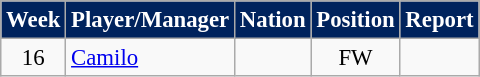<table class="wikitable" style="font-size: 95%; text-align: center;">
<tr>
<th style="background:#00235D; color:white">Week</th>
<th style="background:#00235D; color:white">Player/Manager</th>
<th style="background:#00235D; color:white">Nation</th>
<th style="background:#00235D; color:white">Position</th>
<th style="background:#00235D; color:white">Report</th>
</tr>
<tr>
<td>16</td>
<td style="text-align:left;"><a href='#'>Camilo</a></td>
<td></td>
<td>FW</td>
<td></td>
</tr>
</table>
